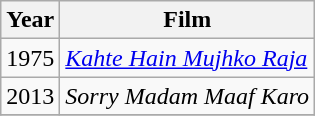<table class="wikitable sortable">
<tr>
<th>Year</th>
<th>Film</th>
</tr>
<tr>
<td>1975</td>
<td><em><a href='#'>Kahte Hain Mujhko Raja</a></em></td>
</tr>
<tr>
<td>2013</td>
<td><em>Sorry Madam Maaf Karo</em></td>
</tr>
<tr>
</tr>
</table>
